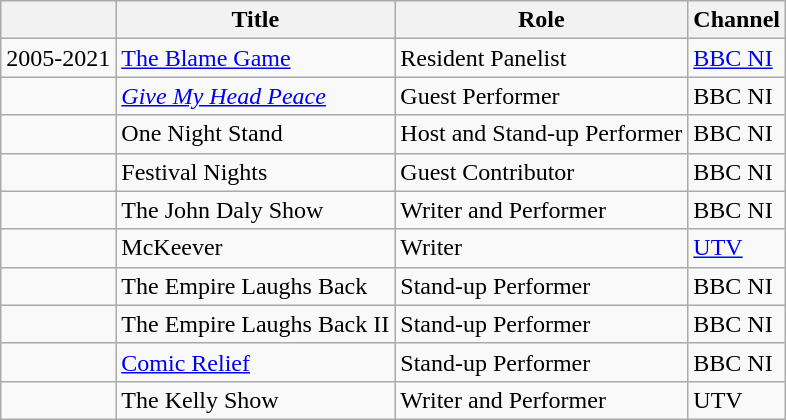<table class="wikitable">
<tr>
<th></th>
<th>Title</th>
<th>Role</th>
<th>Channel</th>
</tr>
<tr>
<td>2005-2021</td>
<td><a href='#'>The Blame Game</a></td>
<td>Resident Panelist</td>
<td><a href='#'>BBC NI</a></td>
</tr>
<tr>
<td></td>
<td><em><a href='#'>Give My Head Peace</a></em></td>
<td>Guest Performer</td>
<td>BBC NI</td>
</tr>
<tr>
<td></td>
<td>One Night Stand</td>
<td>Host and Stand-up Performer</td>
<td>BBC NI</td>
</tr>
<tr>
<td></td>
<td>Festival Nights</td>
<td>Guest Contributor</td>
<td>BBC NI</td>
</tr>
<tr>
<td></td>
<td>The John Daly Show</td>
<td>Writer and Performer</td>
<td>BBC NI</td>
</tr>
<tr>
<td></td>
<td>McKeever</td>
<td>Writer</td>
<td><a href='#'>UTV</a></td>
</tr>
<tr>
<td></td>
<td>The Empire Laughs Back</td>
<td>Stand-up Performer</td>
<td>BBC NI</td>
</tr>
<tr>
<td></td>
<td>The Empire Laughs Back II</td>
<td>Stand-up Performer</td>
<td>BBC NI</td>
</tr>
<tr>
<td></td>
<td><a href='#'>Comic Relief</a></td>
<td>Stand-up Performer</td>
<td>BBC NI</td>
</tr>
<tr>
<td></td>
<td>The Kelly Show</td>
<td>Writer and Performer</td>
<td>UTV</td>
</tr>
</table>
